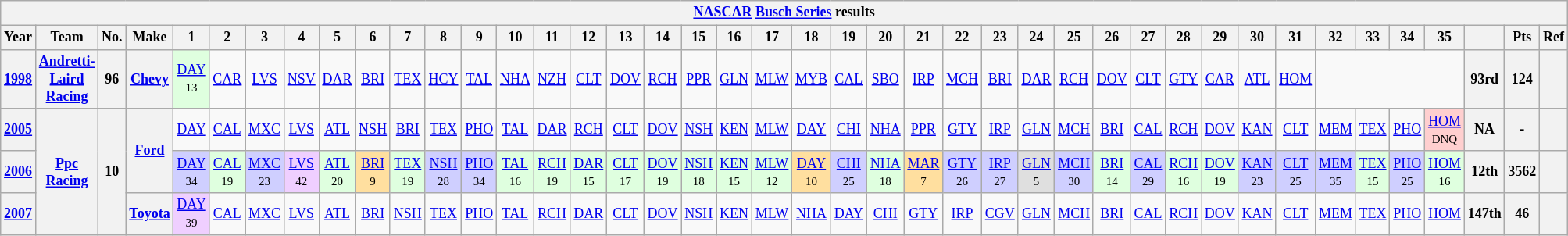<table class="wikitable" style="text-align:center; font-size:75%">
<tr>
<th colspan=42><a href='#'>NASCAR</a> <a href='#'>Busch Series</a> results</th>
</tr>
<tr>
<th>Year</th>
<th>Team</th>
<th>No.</th>
<th>Make</th>
<th>1</th>
<th>2</th>
<th>3</th>
<th>4</th>
<th>5</th>
<th>6</th>
<th>7</th>
<th>8</th>
<th>9</th>
<th>10</th>
<th>11</th>
<th>12</th>
<th>13</th>
<th>14</th>
<th>15</th>
<th>16</th>
<th>17</th>
<th>18</th>
<th>19</th>
<th>20</th>
<th>21</th>
<th>22</th>
<th>23</th>
<th>24</th>
<th>25</th>
<th>26</th>
<th>27</th>
<th>28</th>
<th>29</th>
<th>30</th>
<th>31</th>
<th>32</th>
<th>33</th>
<th>34</th>
<th>35</th>
<th></th>
<th>Pts</th>
<th>Ref</th>
</tr>
<tr>
<th><a href='#'>1998</a></th>
<th><a href='#'>Andretti-Laird Racing</a></th>
<th>96</th>
<th><a href='#'>Chevy</a></th>
<td style="background:#DFFFDF;"><a href='#'>DAY</a><br><small>13</small></td>
<td><a href='#'>CAR</a></td>
<td><a href='#'>LVS</a></td>
<td><a href='#'>NSV</a></td>
<td><a href='#'>DAR</a></td>
<td><a href='#'>BRI</a></td>
<td><a href='#'>TEX</a></td>
<td><a href='#'>HCY</a></td>
<td><a href='#'>TAL</a></td>
<td><a href='#'>NHA</a></td>
<td><a href='#'>NZH</a></td>
<td><a href='#'>CLT</a></td>
<td><a href='#'>DOV</a></td>
<td><a href='#'>RCH</a></td>
<td><a href='#'>PPR</a></td>
<td><a href='#'>GLN</a></td>
<td><a href='#'>MLW</a></td>
<td><a href='#'>MYB</a></td>
<td><a href='#'>CAL</a></td>
<td><a href='#'>SBO</a></td>
<td><a href='#'>IRP</a></td>
<td><a href='#'>MCH</a></td>
<td><a href='#'>BRI</a></td>
<td><a href='#'>DAR</a></td>
<td><a href='#'>RCH</a></td>
<td><a href='#'>DOV</a></td>
<td><a href='#'>CLT</a></td>
<td><a href='#'>GTY</a></td>
<td><a href='#'>CAR</a></td>
<td><a href='#'>ATL</a></td>
<td><a href='#'>HOM</a></td>
<td colspan=4></td>
<th>93rd</th>
<th>124</th>
<th></th>
</tr>
<tr>
<th><a href='#'>2005</a></th>
<th rowspan=3><a href='#'>Ppc Racing</a></th>
<th rowspan=3>10</th>
<th rowspan=2><a href='#'>Ford</a></th>
<td><a href='#'>DAY</a></td>
<td><a href='#'>CAL</a></td>
<td><a href='#'>MXC</a></td>
<td><a href='#'>LVS</a></td>
<td><a href='#'>ATL</a></td>
<td><a href='#'>NSH</a></td>
<td><a href='#'>BRI</a></td>
<td><a href='#'>TEX</a></td>
<td><a href='#'>PHO</a></td>
<td><a href='#'>TAL</a></td>
<td><a href='#'>DAR</a></td>
<td><a href='#'>RCH</a></td>
<td><a href='#'>CLT</a></td>
<td><a href='#'>DOV</a></td>
<td><a href='#'>NSH</a></td>
<td><a href='#'>KEN</a></td>
<td><a href='#'>MLW</a></td>
<td><a href='#'>DAY</a></td>
<td><a href='#'>CHI</a></td>
<td><a href='#'>NHA</a></td>
<td><a href='#'>PPR</a></td>
<td><a href='#'>GTY</a></td>
<td><a href='#'>IRP</a></td>
<td><a href='#'>GLN</a></td>
<td><a href='#'>MCH</a></td>
<td><a href='#'>BRI</a></td>
<td><a href='#'>CAL</a></td>
<td><a href='#'>RCH</a></td>
<td><a href='#'>DOV</a></td>
<td><a href='#'>KAN</a></td>
<td><a href='#'>CLT</a></td>
<td><a href='#'>MEM</a></td>
<td><a href='#'>TEX</a></td>
<td><a href='#'>PHO</a></td>
<td style="background:#FFCFCF;"><a href='#'>HOM</a><br><small>DNQ</small></td>
<th>NA</th>
<th>-</th>
<th></th>
</tr>
<tr>
<th><a href='#'>2006</a></th>
<td style="background:#CFCFFF;"><a href='#'>DAY</a><br><small>34</small></td>
<td style="background:#DFFFDF;"><a href='#'>CAL</a><br><small>19</small></td>
<td style="background:#CFCFFF;"><a href='#'>MXC</a><br><small>23</small></td>
<td style="background:#EFCFFF;"><a href='#'>LVS</a><br><small>42</small></td>
<td style="background:#DFFFDF;"><a href='#'>ATL</a><br><small>20</small></td>
<td style="background:#FFDF9F;"><a href='#'>BRI</a><br><small>9</small></td>
<td style="background:#DFFFDF;"><a href='#'>TEX</a><br><small>19</small></td>
<td style="background:#CFCFFF;"><a href='#'>NSH</a><br><small>28</small></td>
<td style="background:#CFCFFF;"><a href='#'>PHO</a><br><small>34</small></td>
<td style="background:#DFFFDF;"><a href='#'>TAL</a><br><small>16</small></td>
<td style="background:#DFFFDF;"><a href='#'>RCH</a><br><small>19</small></td>
<td style="background:#DFFFDF;"><a href='#'>DAR</a><br><small>15</small></td>
<td style="background:#DFFFDF;"><a href='#'>CLT</a><br><small>17</small></td>
<td style="background:#DFFFDF;"><a href='#'>DOV</a><br><small>19</small></td>
<td style="background:#DFFFDF;"><a href='#'>NSH</a><br><small>18</small></td>
<td style="background:#DFFFDF;"><a href='#'>KEN</a><br><small>15</small></td>
<td style="background:#DFFFDF;"><a href='#'>MLW</a><br><small>12</small></td>
<td style="background:#FFDF9F;"><a href='#'>DAY</a><br><small>10</small></td>
<td style="background:#CFCFFF;"><a href='#'>CHI</a><br><small>25</small></td>
<td style="background:#DFFFDF;"><a href='#'>NHA</a><br><small>18</small></td>
<td style="background:#FFDF9F;"><a href='#'>MAR</a><br><small>7</small></td>
<td style="background:#CFCFFF;"><a href='#'>GTY</a><br><small>26</small></td>
<td style="background:#CFCFFF;"><a href='#'>IRP</a><br><small>27</small></td>
<td style="background:#DFDFDF;"><a href='#'>GLN</a><br><small>5</small></td>
<td style="background:#CFCFFF;"><a href='#'>MCH</a><br><small>30</small></td>
<td style="background:#DFFFDF;"><a href='#'>BRI</a><br><small>14</small></td>
<td style="background:#CFCFFF;"><a href='#'>CAL</a><br><small>29</small></td>
<td style="background:#DFFFDF;"><a href='#'>RCH</a><br><small>16</small></td>
<td style="background:#DFFFDF;"><a href='#'>DOV</a><br><small>19</small></td>
<td style="background:#CFCFFF;"><a href='#'>KAN</a><br><small>23</small></td>
<td style="background:#CFCFFF;"><a href='#'>CLT</a><br><small>25</small></td>
<td style="background:#CFCFFF;"><a href='#'>MEM</a><br><small>35</small></td>
<td style="background:#DFFFDF;"><a href='#'>TEX</a><br><small>15</small></td>
<td style="background:#CFCFFF;"><a href='#'>PHO</a><br><small>25</small></td>
<td style="background:#DFFFDF;"><a href='#'>HOM</a><br><small>16</small></td>
<th>12th</th>
<th>3562</th>
<th></th>
</tr>
<tr>
<th><a href='#'>2007</a></th>
<th><a href='#'>Toyota</a></th>
<td style="background:#EFCFFF;"><a href='#'>DAY</a><br><small>39</small></td>
<td><a href='#'>CAL</a></td>
<td><a href='#'>MXC</a></td>
<td><a href='#'>LVS</a></td>
<td><a href='#'>ATL</a></td>
<td><a href='#'>BRI</a></td>
<td><a href='#'>NSH</a></td>
<td><a href='#'>TEX</a></td>
<td><a href='#'>PHO</a></td>
<td><a href='#'>TAL</a></td>
<td><a href='#'>RCH</a></td>
<td><a href='#'>DAR</a></td>
<td><a href='#'>CLT</a></td>
<td><a href='#'>DOV</a></td>
<td><a href='#'>NSH</a></td>
<td><a href='#'>KEN</a></td>
<td><a href='#'>MLW</a></td>
<td><a href='#'>NHA</a></td>
<td><a href='#'>DAY</a></td>
<td><a href='#'>CHI</a></td>
<td><a href='#'>GTY</a></td>
<td><a href='#'>IRP</a></td>
<td><a href='#'>CGV</a></td>
<td><a href='#'>GLN</a></td>
<td><a href='#'>MCH</a></td>
<td><a href='#'>BRI</a></td>
<td><a href='#'>CAL</a></td>
<td><a href='#'>RCH</a></td>
<td><a href='#'>DOV</a></td>
<td><a href='#'>KAN</a></td>
<td><a href='#'>CLT</a></td>
<td><a href='#'>MEM</a></td>
<td><a href='#'>TEX</a></td>
<td><a href='#'>PHO</a></td>
<td><a href='#'>HOM</a></td>
<th>147th</th>
<th>46</th>
<th></th>
</tr>
</table>
